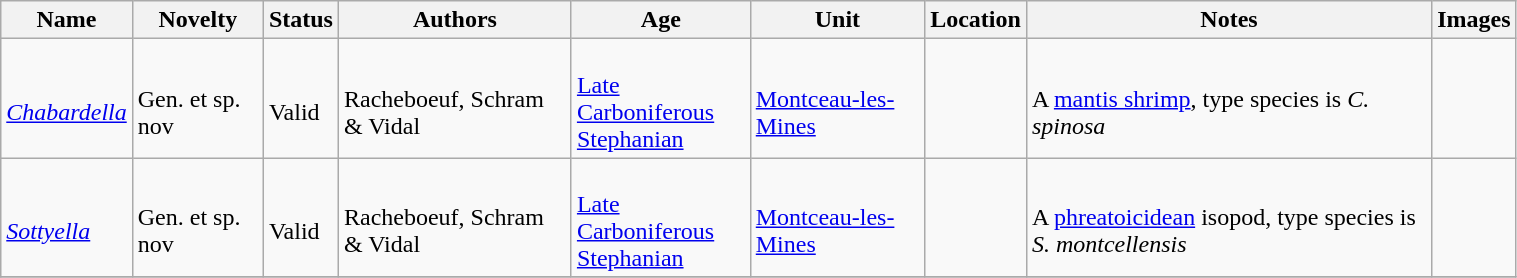<table class="wikitable sortable" align="center" width="80%">
<tr>
<th>Name</th>
<th>Novelty</th>
<th>Status</th>
<th>Authors</th>
<th>Age</th>
<th>Unit</th>
<th>Location</th>
<th>Notes</th>
<th>Images</th>
</tr>
<tr>
<td><br><em><a href='#'>Chabardella</a></em></td>
<td><br>Gen. et sp. nov</td>
<td><br>Valid</td>
<td><br>Racheboeuf, Schram & Vidal</td>
<td><br><a href='#'>Late Carboniferous</a><br><a href='#'>Stephanian</a></td>
<td><br><a href='#'>Montceau-les-Mines</a></td>
<td><br></td>
<td><br>A <a href='#'>mantis shrimp</a>, type species is <em>C. spinosa</em></td>
<td></td>
</tr>
<tr>
<td><br><em><a href='#'>Sottyella</a></em></td>
<td><br>Gen. et sp. nov</td>
<td><br>Valid</td>
<td><br>Racheboeuf, Schram & Vidal</td>
<td><br><a href='#'>Late Carboniferous</a><br><a href='#'>Stephanian</a></td>
<td><br><a href='#'>Montceau-les-Mines</a></td>
<td><br></td>
<td><br>A <a href='#'>phreatoicidean</a> isopod, type species is <em>S. montcellensis</em></td>
<td></td>
</tr>
<tr>
</tr>
</table>
